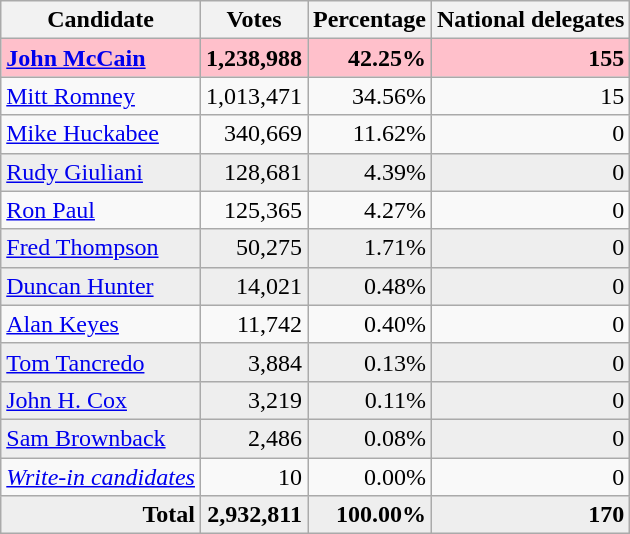<table class="wikitable" style="text-align:right;">
<tr>
<th>Candidate</th>
<th>Votes</th>
<th>Percentage</th>
<th>National delegates</th>
</tr>
<tr style="background:pink;">
<td style="text-align:left;"><strong><a href='#'>John McCain</a></strong></td>
<td><strong>1,238,988</strong></td>
<td><strong>42.25%</strong></td>
<td><strong>155</strong></td>
</tr>
<tr>
<td style="text-align:left;"><a href='#'>Mitt Romney</a></td>
<td>1,013,471</td>
<td>34.56%</td>
<td>15</td>
</tr>
<tr>
<td style="text-align:left;"><a href='#'>Mike Huckabee</a></td>
<td>340,669</td>
<td>11.62%</td>
<td>0</td>
</tr>
<tr style="background:#eee;">
<td style="text-align:left;"><a href='#'>Rudy Giuliani</a></td>
<td>128,681</td>
<td>4.39%</td>
<td>0</td>
</tr>
<tr>
<td style="text-align:left;"><a href='#'>Ron Paul</a></td>
<td>125,365</td>
<td>4.27%</td>
<td>0</td>
</tr>
<tr style="background:#eee;">
<td style="text-align:left;"><a href='#'>Fred Thompson</a></td>
<td>50,275</td>
<td>1.71%</td>
<td>0</td>
</tr>
<tr style="background:#eee;">
<td style="text-align:left;"><a href='#'>Duncan Hunter</a></td>
<td>14,021</td>
<td>0.48%</td>
<td>0</td>
</tr>
<tr>
<td style="text-align:left;"><a href='#'>Alan Keyes</a></td>
<td>11,742</td>
<td>0.40%</td>
<td>0</td>
</tr>
<tr style="background:#eee;">
<td style="text-align:left;"><a href='#'>Tom Tancredo</a></td>
<td>3,884</td>
<td>0.13%</td>
<td>0</td>
</tr>
<tr style="background:#eee;">
<td style="text-align:left;"><a href='#'>John H. Cox</a></td>
<td>3,219</td>
<td>0.11%</td>
<td>0</td>
</tr>
<tr style="background:#eee;">
<td style="text-align:left;"><a href='#'>Sam Brownback</a></td>
<td>2,486</td>
<td>0.08%</td>
<td>0</td>
</tr>
<tr>
<td style="text-align:left;"><em><a href='#'>Write-in candidates</a></em></td>
<td>10</td>
<td>0.00%</td>
<td>0</td>
</tr>
<tr style="background:#eee;">
<td><strong>Total</strong></td>
<td><strong>2,932,811</strong></td>
<td><strong>100.00%</strong></td>
<td><strong>170</strong></td>
</tr>
</table>
